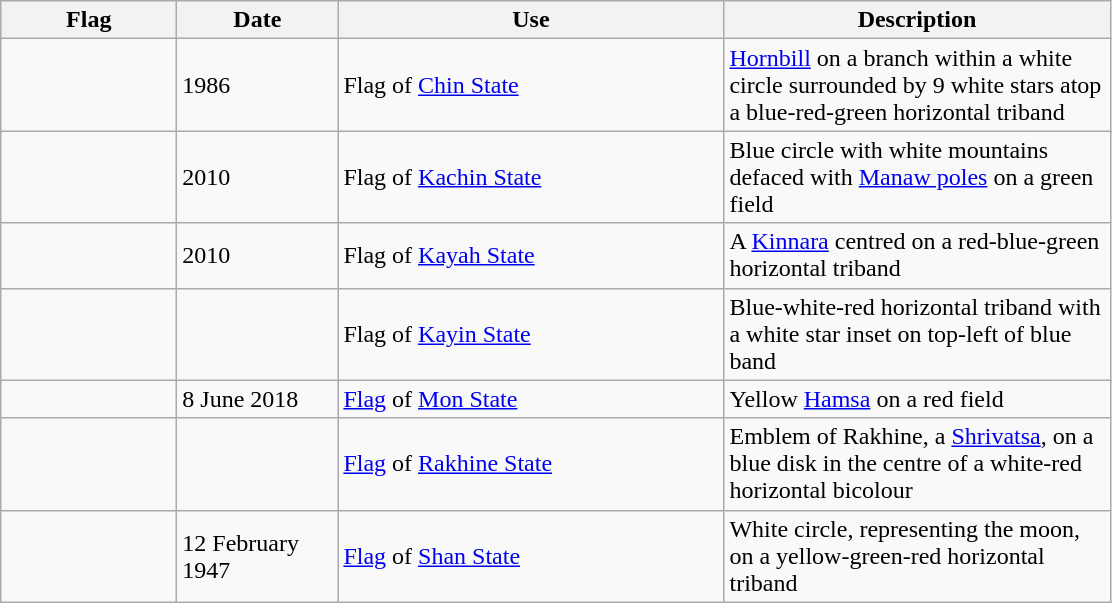<table class="wikitable">
<tr>
<th width="110">Flag</th>
<th width="100">Date</th>
<th width="250">Use</th>
<th width="250">Description</th>
</tr>
<tr>
<td></td>
<td>1986</td>
<td>Flag of <a href='#'>Chin State</a></td>
<td><a href='#'>Hornbill</a> on a branch within a white circle surrounded by 9 white stars atop a blue-red-green horizontal triband</td>
</tr>
<tr>
<td></td>
<td>2010</td>
<td>Flag of <a href='#'>Kachin State</a></td>
<td>Blue circle with white mountains defaced with <a href='#'>Manaw poles</a> on a green field</td>
</tr>
<tr>
<td></td>
<td>2010</td>
<td>Flag of <a href='#'>Kayah State</a></td>
<td>A <a href='#'>Kinnara</a> centred on a red-blue-green horizontal triband</td>
</tr>
<tr>
<td></td>
<td></td>
<td>Flag of <a href='#'>Kayin State</a></td>
<td>Blue-white-red horizontal triband with a white star inset on top-left of blue band</td>
</tr>
<tr>
<td></td>
<td>8 June 2018</td>
<td><a href='#'>Flag</a> of <a href='#'>Mon State</a></td>
<td>Yellow <a href='#'>Hamsa</a> on a red field</td>
</tr>
<tr>
<td></td>
<td></td>
<td><a href='#'>Flag</a> of <a href='#'>Rakhine State</a></td>
<td>Emblem of Rakhine, a <a href='#'>Shrivatsa</a>, on a blue disk in the centre of a white-red horizontal bicolour</td>
</tr>
<tr>
<td></td>
<td>12 February 1947</td>
<td><a href='#'>Flag</a> of <a href='#'>Shan State</a></td>
<td>White circle, representing the moon, on a yellow-green-red horizontal triband</td>
</tr>
</table>
